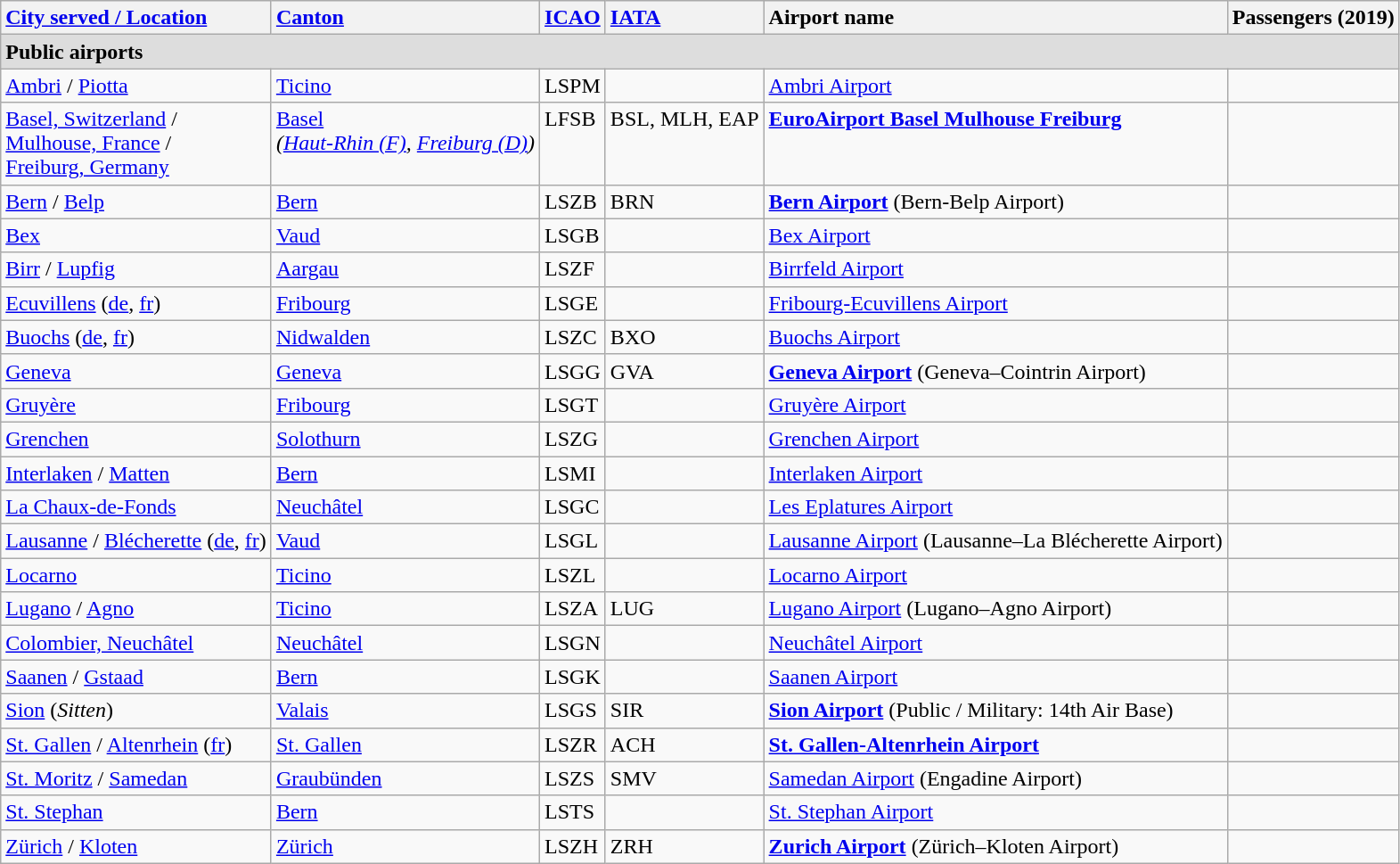<table class="wikitable sortable">
<tr valign="baseline">
<th style="text-align:left;"><a href='#'>City served / Location</a></th>
<th style="text-align:left;"><a href='#'>Canton</a></th>
<th style="text-align:left;"><a href='#'>ICAO</a></th>
<th style="text-align:left;"><a href='#'>IATA</a></th>
<th style="text-align:left;">Airport name</th>
<th style="text-align:left;">Passengers (2019)</th>
</tr>
<tr class="sortbottom">
<th colspan="6" style="text-align:left; background:#DDDDDD;">Public airports</th>
</tr>
<tr valign="top">
<td><a href='#'>Ambri</a> / <a href='#'>Piotta</a></td>
<td><a href='#'>Ticino</a></td>
<td>LSPM</td>
<td></td>
<td><a href='#'>Ambri Airport</a></td>
<td></td>
</tr>
<tr valign="top">
<td><a href='#'>Basel, Switzerland</a> /<br><a href='#'>Mulhouse, France</a> /<br><a href='#'>Freiburg, Germany</a></td>
<td><a href='#'>Basel</a><br><em>(<a href='#'>Haut-Rhin (F)</a>, <a href='#'>Freiburg (D)</a>)</em></td>
<td>LFSB</td>
<td>BSL, MLH, EAP</td>
<td><strong><a href='#'>EuroAirport Basel Mulhouse Freiburg</a></strong></td>
<td style="text-align:right;"></td>
</tr>
<tr valign="top">
<td><a href='#'>Bern</a> / <a href='#'>Belp</a></td>
<td><a href='#'>Bern</a></td>
<td>LSZB</td>
<td>BRN</td>
<td><strong><a href='#'>Bern Airport</a></strong> (Bern-Belp Airport)</td>
<td style="text-align:right;"></td>
</tr>
<tr valign="top">
<td><a href='#'>Bex</a></td>
<td><a href='#'>Vaud</a></td>
<td>LSGB</td>
<td></td>
<td><a href='#'>Bex Airport</a></td>
<td></td>
</tr>
<tr valign="top">
<td><a href='#'>Birr</a> / <a href='#'>Lupfig</a></td>
<td><a href='#'>Aargau</a></td>
<td>LSZF</td>
<td></td>
<td><a href='#'>Birrfeld Airport</a> </td>
<td></td>
</tr>
<tr valign="top">
<td><a href='#'>Ecuvillens</a> (<a href='#'>de</a>, <a href='#'>fr</a>)</td>
<td><a href='#'>Fribourg</a></td>
<td>LSGE</td>
<td></td>
<td><a href='#'>Fribourg-Ecuvillens Airport</a> </td>
<td></td>
</tr>
<tr valign="top">
<td><a href='#'>Buochs</a> (<a href='#'>de</a>, <a href='#'>fr</a>)</td>
<td><a href='#'>Nidwalden</a></td>
<td>LSZC</td>
<td>BXO</td>
<td><a href='#'>Buochs Airport</a> </td>
<td></td>
</tr>
<tr valign="top">
<td><a href='#'>Geneva</a></td>
<td><a href='#'>Geneva</a></td>
<td>LSGG</td>
<td>GVA</td>
<td><strong><a href='#'>Geneva Airport</a></strong> (Geneva–Cointrin Airport)</td>
<td style="text-align:right;"></td>
</tr>
<tr valign="top">
<td><a href='#'>Gruyère</a></td>
<td><a href='#'>Fribourg</a></td>
<td>LSGT</td>
<td></td>
<td><a href='#'>Gruyère Airport</a> </td>
<td></td>
</tr>
<tr valign="top">
<td><a href='#'>Grenchen</a></td>
<td><a href='#'>Solothurn</a></td>
<td>LSZG</td>
<td></td>
<td><a href='#'>Grenchen Airport</a></td>
<td></td>
</tr>
<tr valign="top">
<td><a href='#'>Interlaken</a> / <a href='#'>Matten</a></td>
<td><a href='#'>Bern</a></td>
<td>LSMI</td>
<td></td>
<td><a href='#'>Interlaken Airport</a></td>
<td></td>
</tr>
<tr valign="top">
<td><a href='#'>La Chaux-de-Fonds</a></td>
<td><a href='#'>Neuchâtel</a></td>
<td>LSGC</td>
<td></td>
<td><a href='#'>Les Eplatures Airport</a></td>
<td></td>
</tr>
<tr valign="top">
<td><a href='#'>Lausanne</a> / <a href='#'>Blécherette</a> (<a href='#'>de</a>, <a href='#'>fr</a>)</td>
<td><a href='#'>Vaud</a></td>
<td>LSGL</td>
<td></td>
<td><a href='#'>Lausanne Airport</a> (Lausanne–La Blécherette Airport)</td>
<td></td>
</tr>
<tr valign="top">
<td><a href='#'>Locarno</a></td>
<td><a href='#'>Ticino</a></td>
<td>LSZL</td>
<td></td>
<td><a href='#'>Locarno Airport</a></td>
<td></td>
</tr>
<tr valign="top">
<td><a href='#'>Lugano</a> / <a href='#'>Agno</a></td>
<td><a href='#'>Ticino</a></td>
<td>LSZA</td>
<td>LUG</td>
<td><a href='#'>Lugano Airport</a> (Lugano–Agno Airport)</td>
<td style="text-align:right;"></td>
</tr>
<tr valign="top">
<td><a href='#'>Colombier, Neuchâtel</a></td>
<td><a href='#'>Neuchâtel</a></td>
<td>LSGN</td>
<td></td>
<td><a href='#'>Neuchâtel Airport</a></td>
<td></td>
</tr>
<tr valign="top">
<td><a href='#'>Saanen</a> / <a href='#'>Gstaad</a></td>
<td><a href='#'>Bern</a></td>
<td>LSGK</td>
<td></td>
<td><a href='#'>Saanen Airport</a></td>
<td></td>
</tr>
<tr valign="top">
<td><a href='#'>Sion</a> (<em>Sitten</em>)</td>
<td><a href='#'>Valais</a></td>
<td>LSGS</td>
<td>SIR</td>
<td><strong><a href='#'>Sion Airport</a></strong> (Public / Military: 14th Air Base)</td>
<td style="text-align:right;"></td>
</tr>
<tr valign="top">
<td><a href='#'>St. Gallen</a> / <a href='#'>Altenrhein</a> (<a href='#'>fr</a>)</td>
<td><a href='#'>St. Gallen</a></td>
<td>LSZR</td>
<td>ACH</td>
<td><strong><a href='#'>St. Gallen-Altenrhein Airport</a></strong></td>
<td style="text-align:right;"></td>
</tr>
<tr valign="top">
<td><a href='#'>St. Moritz</a> / <a href='#'>Samedan</a></td>
<td><a href='#'>Graubünden</a></td>
<td>LSZS</td>
<td>SMV</td>
<td><a href='#'>Samedan Airport</a> (Engadine Airport)</td>
<td></td>
</tr>
<tr valign="top">
<td><a href='#'>St. Stephan</a></td>
<td><a href='#'>Bern</a></td>
<td>LSTS</td>
<td></td>
<td><a href='#'>St. Stephan Airport</a></td>
<td></td>
</tr>
<tr valign="top">
<td><a href='#'>Zürich</a> / <a href='#'>Kloten</a></td>
<td><a href='#'>Zürich</a></td>
<td>LSZH</td>
<td>ZRH</td>
<td><strong><a href='#'>Zurich Airport</a></strong> (Zürich–Kloten Airport)</td>
<td style="text-align:right;"></td>
</tr>
</table>
